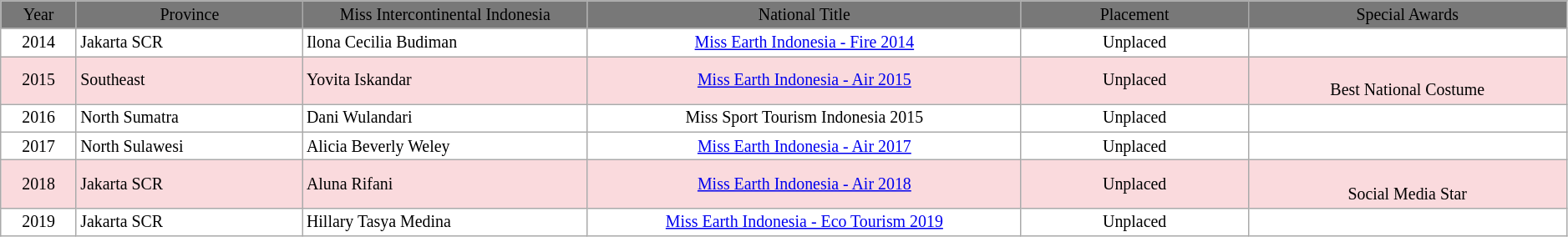<table class="wikitable" style="margin: 1em 1em 1em 0; background: #FFFFFF; border: 1px #aaa solid; border-collapse: collapse; font-size: 83%; text-align:center">
<tr bgcolor="#787878" colspan=10 align="center">
<td width="60"><span>Year</span></td>
<td width="200"><span>Province</span></td>
<td width="250"><span>Miss Intercontinental Indonesia</span></td>
<td width="400"><span>National Title</span></td>
<td width="200"><span>Placement</span></td>
<td width="290"><span>Special Awards</span></td>
</tr>
<tr>
<td>2014</td>
<td align="left">Jakarta SCR</td>
<td align="left">Ilona Cecilia Budiman </td>
<td><a href='#'>Miss Earth Indonesia - Fire 2014</a></td>
<td>Unplaced</td>
<td></td>
</tr>
<tr style="background-color:#FADADD;: bold">
<td>2015</td>
<td align="left">Southeast</td>
<td align="left">Yovita Iskandar </td>
<td><a href='#'>Miss Earth Indonesia - Air 2015</a></td>
<td>Unplaced</td>
<td><br>Best National Costume</td>
</tr>
<tr>
<td>2016</td>
<td align="left">North Sumatra</td>
<td align="left">Dani Wulandari </td>
<td>Miss Sport Tourism Indonesia 2015</td>
<td>Unplaced</td>
<td></td>
</tr>
<tr>
<td>2017</td>
<td align="left">North Sulawesi</td>
<td align="left">Alicia Beverly Weley </td>
<td><a href='#'>Miss Earth Indonesia - Air 2017</a></td>
<td>Unplaced</td>
<td></td>
</tr>
<tr style="background-color:#FADADD;: bold">
<td>2018</td>
<td align="left">Jakarta SCR</td>
<td align="left">Aluna Rifani </td>
<td><a href='#'>Miss Earth Indonesia - Air 2018</a></td>
<td>Unplaced</td>
<td><br>Social Media Star</td>
</tr>
<tr>
<td>2019</td>
<td align="left">Jakarta SCR</td>
<td align="left">Hillary Tasya Medina </td>
<td><a href='#'>Miss Earth Indonesia - Eco Tourism 2019</a></td>
<td>Unplaced</td>
<td></td>
</tr>
</table>
